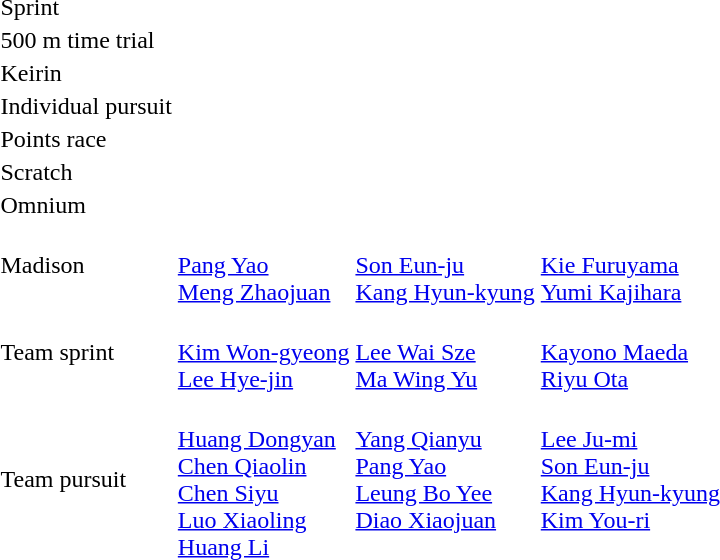<table>
<tr>
<td>Sprint</td>
<td></td>
<td></td>
<td></td>
</tr>
<tr>
<td>500 m time trial</td>
<td></td>
<td></td>
<td></td>
</tr>
<tr>
<td>Keirin</td>
<td></td>
<td></td>
<td></td>
</tr>
<tr>
<td>Individual pursuit</td>
<td></td>
<td></td>
<td></td>
</tr>
<tr>
<td>Points race</td>
<td></td>
<td></td>
<td></td>
</tr>
<tr>
<td>Scratch</td>
<td></td>
<td></td>
<td></td>
</tr>
<tr>
<td>Omnium</td>
<td></td>
<td></td>
<td></td>
</tr>
<tr>
<td>Madison</td>
<td><br><a href='#'>Pang Yao</a><br><a href='#'>Meng Zhaojuan</a></td>
<td><br><a href='#'>Son Eun-ju</a><br><a href='#'>Kang Hyun-kyung</a></td>
<td><br><a href='#'>Kie Furuyama</a><br><a href='#'>Yumi Kajihara</a></td>
</tr>
<tr>
<td>Team sprint</td>
<td><br><a href='#'>Kim Won-gyeong</a><br><a href='#'>Lee Hye-jin</a></td>
<td><br><a href='#'>Lee Wai Sze</a><br><a href='#'>Ma Wing Yu</a></td>
<td><br><a href='#'>Kayono Maeda</a><br><a href='#'>Riyu Ota</a></td>
</tr>
<tr>
<td>Team pursuit</td>
<td><br><a href='#'>Huang Dongyan</a><br><a href='#'>Chen Qiaolin</a><br><a href='#'>Chen Siyu</a><br><a href='#'>Luo Xiaoling</a><br><a href='#'>Huang Li</a></td>
<td valign=top><br><a href='#'>Yang Qianyu</a><br><a href='#'>Pang Yao</a><br><a href='#'>Leung Bo Yee</a><br><a href='#'>Diao Xiaojuan</a></td>
<td valign=top><br><a href='#'>Lee Ju-mi</a><br><a href='#'>Son Eun-ju</a><br><a href='#'>Kang Hyun-kyung</a><br><a href='#'>Kim You-ri</a></td>
</tr>
</table>
